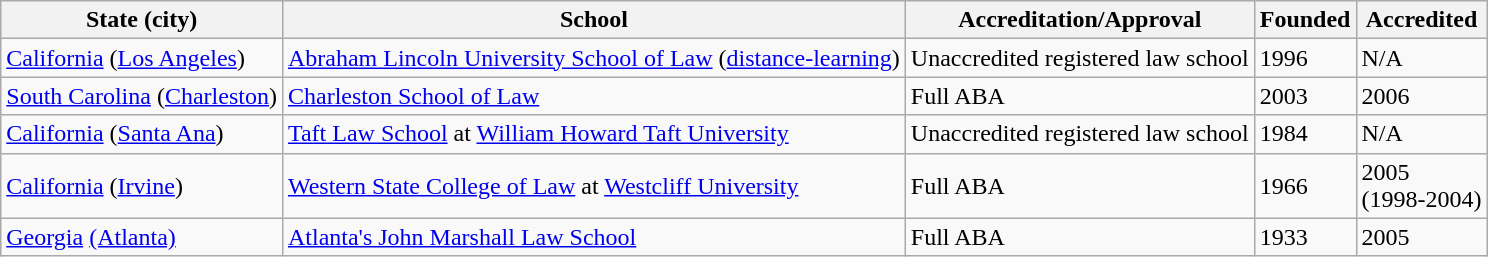<table class="wikitable sortable">
<tr>
<th>State (city)</th>
<th>School</th>
<th>Accreditation/Approval</th>
<th>Founded</th>
<th>Accredited</th>
</tr>
<tr>
<td><a href='#'>California</a> (<a href='#'>Los Angeles</a>)</td>
<td><a href='#'>Abraham Lincoln University School of Law</a> (<a href='#'>distance-learning</a>)</td>
<td>Unaccredited registered law school</td>
<td>1996</td>
<td>N/A</td>
</tr>
<tr>
<td><a href='#'>South Carolina</a> (<a href='#'>Charleston</a>)</td>
<td><a href='#'>Charleston School of Law</a></td>
<td>Full ABA</td>
<td>2003</td>
<td>2006</td>
</tr>
<tr>
<td><a href='#'>California</a> (<a href='#'>Santa Ana</a>)</td>
<td><a href='#'>Taft Law School</a> at <a href='#'>William Howard Taft University</a></td>
<td>Unaccredited registered law school</td>
<td>1984</td>
<td>N/A</td>
</tr>
<tr>
<td><a href='#'>California</a> (<a href='#'>Irvine</a>)</td>
<td><a href='#'>Western State College of Law</a> at <a href='#'>Westcliff University</a></td>
<td>Full ABA</td>
<td>1966</td>
<td>2005<br>(1998-2004)</td>
</tr>
<tr>
<td><a href='#'>Georgia</a> <a href='#'>(Atlanta)</a></td>
<td><a href='#'>Atlanta's John Marshall Law School</a></td>
<td>Full ABA</td>
<td>1933</td>
<td>2005</td>
</tr>
</table>
